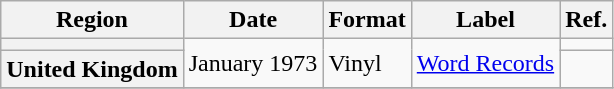<table class="wikitable plainrowheaders">
<tr>
<th scope="col">Region</th>
<th scope="col">Date</th>
<th scope="col">Format</th>
<th scope="col">Label</th>
<th scope="col">Ref.</th>
</tr>
<tr>
<th scope="row"></th>
<td rowspan="2">January 1973</td>
<td rowspan="2">Vinyl</td>
<td rowspan="2"><a href='#'>Word Records</a></td>
<td></td>
</tr>
<tr>
<th scope="row">United Kingdom</th>
<td></td>
</tr>
<tr>
</tr>
</table>
